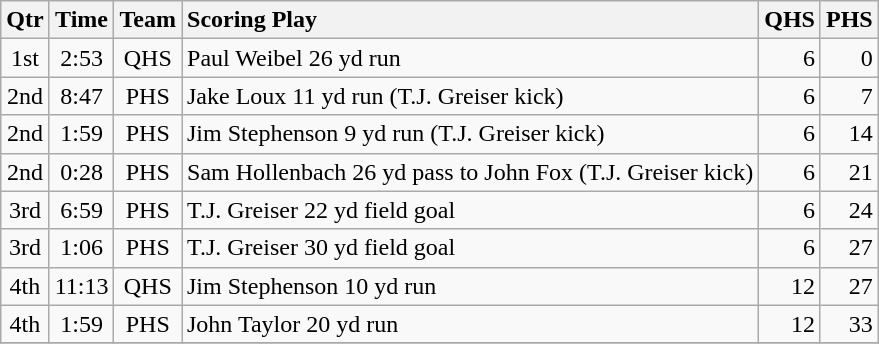<table class="wikitable">
<tr>
<th style="text-align: center;">Qtr</th>
<th style="text-align: center;">Time</th>
<th style="text-align: center;">Team</th>
<th style="text-align: left;">Scoring Play</th>
<th style="text-align: right;">QHS</th>
<th style="text-align: right;">PHS</th>
</tr>
<tr>
<td style="text-align: center;">1st</td>
<td style="text-align: center;">2:53</td>
<td style="text-align: center;">QHS</td>
<td style="text-align: left;">Paul Weibel 26 yd run</td>
<td style="text-align: right;">6</td>
<td style="text-align: right;">0</td>
</tr>
<tr>
<td style="text-align: center;">2nd</td>
<td style="text-align: center;">8:47</td>
<td style="text-align: center;">PHS</td>
<td style="text-align: left;">Jake Loux 11 yd run (T.J. Greiser kick)</td>
<td style="text-align: right;">6</td>
<td style="text-align: right;">7</td>
</tr>
<tr>
<td style="text-align: center;">2nd</td>
<td style="text-align: center;">1:59</td>
<td style="text-align: center;">PHS</td>
<td style="text-align: left;">Jim Stephenson 9 yd run (T.J. Greiser kick)</td>
<td style="text-align: right;">6</td>
<td style="text-align: right;">14</td>
</tr>
<tr>
<td style="text-align: center;">2nd</td>
<td style="text-align: center;">0:28</td>
<td style="text-align: center;">PHS</td>
<td style="text-align: left;">Sam Hollenbach 26 yd pass to John Fox (T.J. Greiser kick)</td>
<td style="text-align: right;">6</td>
<td style="text-align: right;">21</td>
</tr>
<tr>
<td style="text-align: center;">3rd</td>
<td style="text-align: center;">6:59</td>
<td style="text-align: center;">PHS</td>
<td style="text-align: left;">T.J. Greiser 22 yd field goal</td>
<td style="text-align: right;">6</td>
<td style="text-align: right;">24</td>
</tr>
<tr>
<td style="text-align: center;">3rd</td>
<td style="text-align: center;">1:06</td>
<td style="text-align: center;">PHS</td>
<td style="text-align: left;">T.J. Greiser 30 yd field goal</td>
<td style="text-align: right;">6</td>
<td style="text-align: right;">27</td>
</tr>
<tr>
<td style="text-align: center;">4th</td>
<td style="text-align: center;">11:13</td>
<td style="text-align: center;">QHS</td>
<td style="text-align: left;">Jim Stephenson 10 yd run</td>
<td style="text-align: right;">12</td>
<td style="text-align: right;">27</td>
</tr>
<tr>
<td style="text-align: center;">4th</td>
<td style="text-align: center;">1:59</td>
<td style="text-align: center;">PHS</td>
<td style="text-align: left;">John Taylor 20 yd run</td>
<td style="text-align: right;">12</td>
<td style="text-align: right;">33</td>
</tr>
<tr>
</tr>
</table>
